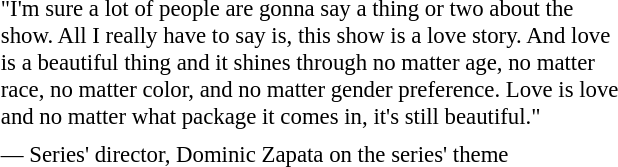<table class="toccolours" style="float:left; margin-left:1em; margin-right:2em; font-size:95%; width:28em; max-width:40%;" cellspacing="5">
<tr>
<td style="text-align: left;">"I'm sure a lot of people are gonna say a thing or two about the show. All I really have to say is, this show is a love story. And love is a beautiful thing and it shines through no matter age, no matter race, no matter color, and no matter gender preference. Love is love and no matter what package it comes in, it's still beautiful."</td>
</tr>
<tr>
<td style="text-align: left;">— Series' director, Dominic Zapata on the series' theme</td>
</tr>
</table>
